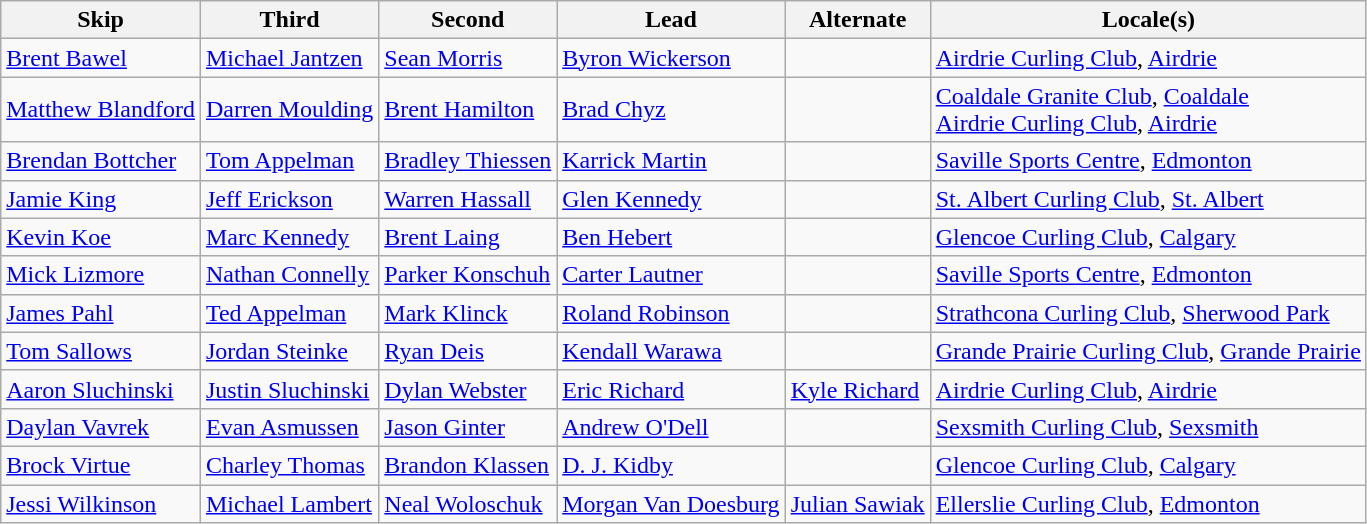<table class="wikitable">
<tr>
<th>Skip</th>
<th>Third</th>
<th>Second</th>
<th>Lead</th>
<th>Alternate</th>
<th>Locale(s)</th>
</tr>
<tr>
<td><a href='#'>Brent Bawel</a></td>
<td><a href='#'>Michael Jantzen</a></td>
<td><a href='#'>Sean Morris</a></td>
<td><a href='#'>Byron Wickerson</a></td>
<td></td>
<td><a href='#'>Airdrie Curling Club</a>, <a href='#'>Airdrie</a></td>
</tr>
<tr>
<td><a href='#'>Matthew Blandford</a></td>
<td><a href='#'>Darren Moulding</a></td>
<td><a href='#'>Brent Hamilton</a></td>
<td><a href='#'>Brad Chyz</a></td>
<td></td>
<td><a href='#'>Coaldale Granite Club</a>, <a href='#'>Coaldale</a> <br> <a href='#'>Airdrie Curling Club</a>, <a href='#'>Airdrie</a></td>
</tr>
<tr>
<td><a href='#'>Brendan Bottcher</a></td>
<td><a href='#'>Tom Appelman</a></td>
<td><a href='#'>Bradley Thiessen</a></td>
<td><a href='#'>Karrick Martin</a></td>
<td></td>
<td><a href='#'>Saville Sports Centre</a>, <a href='#'>Edmonton</a></td>
</tr>
<tr>
<td><a href='#'>Jamie King</a></td>
<td><a href='#'>Jeff Erickson</a></td>
<td><a href='#'>Warren Hassall</a></td>
<td><a href='#'>Glen Kennedy</a></td>
<td></td>
<td><a href='#'>St. Albert Curling Club</a>, <a href='#'>St. Albert</a></td>
</tr>
<tr>
<td><a href='#'>Kevin Koe</a></td>
<td><a href='#'>Marc Kennedy</a></td>
<td><a href='#'>Brent Laing</a></td>
<td><a href='#'>Ben Hebert</a></td>
<td></td>
<td><a href='#'>Glencoe Curling Club</a>, <a href='#'>Calgary</a></td>
</tr>
<tr>
<td><a href='#'>Mick Lizmore</a></td>
<td><a href='#'>Nathan Connelly</a></td>
<td><a href='#'>Parker Konschuh</a></td>
<td><a href='#'>Carter Lautner</a></td>
<td></td>
<td><a href='#'>Saville Sports Centre</a>, <a href='#'>Edmonton</a></td>
</tr>
<tr>
<td><a href='#'>James Pahl</a></td>
<td><a href='#'>Ted Appelman</a></td>
<td><a href='#'>Mark Klinck</a></td>
<td><a href='#'>Roland Robinson</a></td>
<td></td>
<td><a href='#'>Strathcona Curling Club</a>, <a href='#'>Sherwood Park</a></td>
</tr>
<tr>
<td><a href='#'>Tom Sallows</a></td>
<td><a href='#'>Jordan Steinke</a></td>
<td><a href='#'>Ryan Deis</a></td>
<td><a href='#'>Kendall Warawa</a></td>
<td></td>
<td><a href='#'>Grande Prairie Curling Club</a>, <a href='#'>Grande Prairie</a></td>
</tr>
<tr>
<td><a href='#'>Aaron Sluchinski</a></td>
<td><a href='#'>Justin Sluchinski</a></td>
<td><a href='#'>Dylan Webster</a></td>
<td><a href='#'>Eric Richard</a></td>
<td><a href='#'>Kyle Richard</a></td>
<td><a href='#'>Airdrie Curling Club</a>, <a href='#'>Airdrie</a></td>
</tr>
<tr>
<td><a href='#'>Daylan Vavrek</a></td>
<td><a href='#'>Evan Asmussen</a></td>
<td><a href='#'>Jason Ginter</a></td>
<td><a href='#'>Andrew O'Dell</a></td>
<td></td>
<td><a href='#'>Sexsmith Curling Club</a>, <a href='#'>Sexsmith</a></td>
</tr>
<tr>
<td><a href='#'>Brock Virtue</a></td>
<td><a href='#'>Charley Thomas</a></td>
<td><a href='#'>Brandon Klassen</a></td>
<td><a href='#'>D. J. Kidby</a></td>
<td></td>
<td><a href='#'>Glencoe Curling Club</a>, <a href='#'>Calgary</a></td>
</tr>
<tr>
<td><a href='#'>Jessi Wilkinson</a></td>
<td><a href='#'>Michael Lambert</a></td>
<td><a href='#'>Neal Woloschuk</a></td>
<td><a href='#'>Morgan Van Doesburg</a></td>
<td><a href='#'>Julian Sawiak</a></td>
<td><a href='#'>Ellerslie Curling Club</a>, <a href='#'>Edmonton</a></td>
</tr>
</table>
